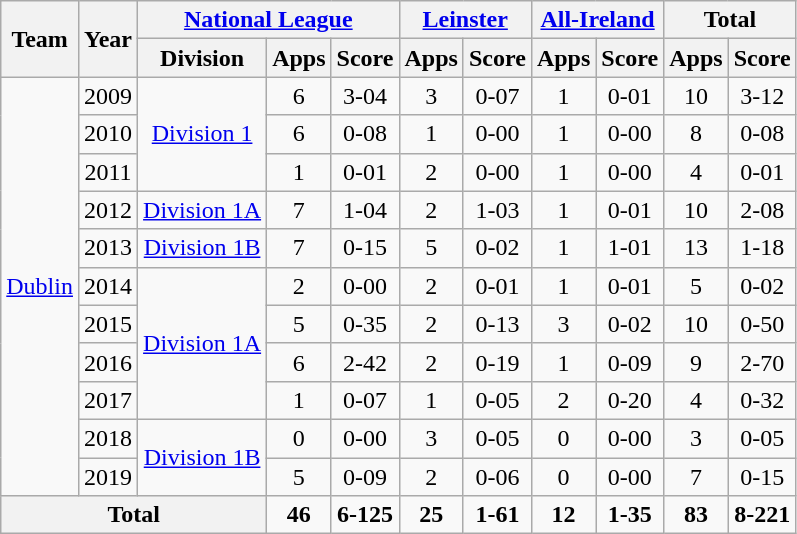<table class="wikitable" style="text-align:center">
<tr>
<th rowspan="2">Team</th>
<th rowspan="2">Year</th>
<th colspan="3"><a href='#'>National League</a></th>
<th colspan="2"><a href='#'>Leinster</a></th>
<th colspan="2"><a href='#'>All-Ireland</a></th>
<th colspan="2">Total</th>
</tr>
<tr>
<th>Division</th>
<th>Apps</th>
<th>Score</th>
<th>Apps</th>
<th>Score</th>
<th>Apps</th>
<th>Score</th>
<th>Apps</th>
<th>Score</th>
</tr>
<tr>
<td rowspan="11"><a href='#'>Dublin</a></td>
<td>2009</td>
<td rowspan="3"><a href='#'>Division 1</a></td>
<td>6</td>
<td>3-04</td>
<td>3</td>
<td>0-07</td>
<td>1</td>
<td>0-01</td>
<td>10</td>
<td>3-12</td>
</tr>
<tr>
<td>2010</td>
<td>6</td>
<td>0-08</td>
<td>1</td>
<td>0-00</td>
<td>1</td>
<td>0-00</td>
<td>8</td>
<td>0-08</td>
</tr>
<tr>
<td>2011</td>
<td>1</td>
<td>0-01</td>
<td>2</td>
<td>0-00</td>
<td>1</td>
<td>0-00</td>
<td>4</td>
<td>0-01</td>
</tr>
<tr>
<td>2012</td>
<td rowspan="1"><a href='#'>Division 1A</a></td>
<td>7</td>
<td>1-04</td>
<td>2</td>
<td>1-03</td>
<td>1</td>
<td>0-01</td>
<td>10</td>
<td>2-08</td>
</tr>
<tr>
<td>2013</td>
<td rowspan="1"><a href='#'>Division 1B</a></td>
<td>7</td>
<td>0-15</td>
<td>5</td>
<td>0-02</td>
<td>1</td>
<td>1-01</td>
<td>13</td>
<td>1-18</td>
</tr>
<tr>
<td>2014</td>
<td rowspan="4"><a href='#'>Division 1A</a></td>
<td>2</td>
<td>0-00</td>
<td>2</td>
<td>0-01</td>
<td>1</td>
<td>0-01</td>
<td>5</td>
<td>0-02</td>
</tr>
<tr>
<td>2015</td>
<td>5</td>
<td>0-35</td>
<td>2</td>
<td>0-13</td>
<td>3</td>
<td>0-02</td>
<td>10</td>
<td>0-50</td>
</tr>
<tr>
<td>2016</td>
<td>6</td>
<td>2-42</td>
<td>2</td>
<td>0-19</td>
<td>1</td>
<td>0-09</td>
<td>9</td>
<td>2-70</td>
</tr>
<tr>
<td>2017</td>
<td>1</td>
<td>0-07</td>
<td>1</td>
<td>0-05</td>
<td>2</td>
<td>0-20</td>
<td>4</td>
<td>0-32</td>
</tr>
<tr>
<td>2018</td>
<td rowspan="2"><a href='#'>Division 1B</a></td>
<td>0</td>
<td>0-00</td>
<td>3</td>
<td>0-05</td>
<td>0</td>
<td>0-00</td>
<td>3</td>
<td>0-05</td>
</tr>
<tr>
<td>2019</td>
<td>5</td>
<td>0-09</td>
<td>2</td>
<td>0-06</td>
<td>0</td>
<td>0-00</td>
<td>7</td>
<td>0-15</td>
</tr>
<tr>
<th colspan="3">Total</th>
<td><strong>46</strong></td>
<td><strong>6-125</strong></td>
<td><strong>25</strong></td>
<td><strong>1-61</strong></td>
<td><strong>12</strong></td>
<td><strong>1-35</strong></td>
<td><strong>83</strong></td>
<td><strong>8-221</strong></td>
</tr>
</table>
